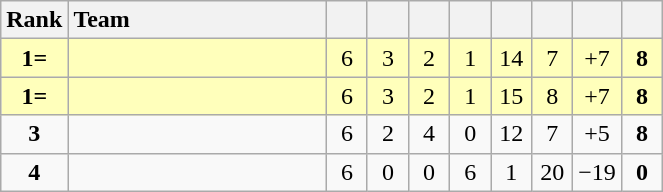<table class="wikitable" style="text-align: center;">
<tr>
<th width=30>Rank</th>
<th width=165 style="text-align:left;">Team</th>
<th width=20></th>
<th width=20></th>
<th width=20></th>
<th width=20></th>
<th width=20></th>
<th width=20></th>
<th width=20></th>
<th width=20></th>
</tr>
<tr style="background:#FFFFBB;">
<td><strong>1=</strong></td>
<td style="text-align:left;"></td>
<td>6</td>
<td>3</td>
<td>2</td>
<td>1</td>
<td>14</td>
<td>7</td>
<td>+7</td>
<td><strong>8</strong></td>
</tr>
<tr style="background:#FFFFBB;">
<td><strong>1=</strong></td>
<td style="text-align:left;"></td>
<td>6</td>
<td>3</td>
<td>2</td>
<td>1</td>
<td>15</td>
<td>8</td>
<td>+7</td>
<td><strong>8</strong></td>
</tr>
<tr>
<td><strong>3</strong></td>
<td style="text-align:left;"></td>
<td>6</td>
<td>2</td>
<td>4</td>
<td>0</td>
<td>12</td>
<td>7</td>
<td>+5</td>
<td><strong>8</strong></td>
</tr>
<tr>
<td><strong>4</strong></td>
<td style="text-align:left;"></td>
<td>6</td>
<td>0</td>
<td>0</td>
<td>6</td>
<td>1</td>
<td>20</td>
<td>−19</td>
<td><strong>0</strong></td>
</tr>
</table>
